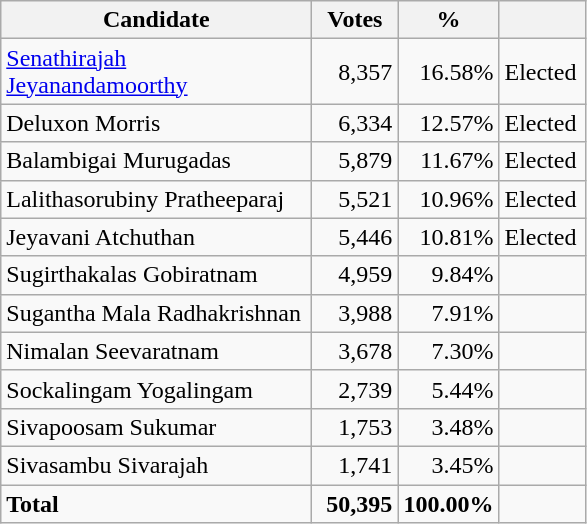<table class="wikitable" border="1" style="text-align:right;">
<tr>
<th align=left width="200">Candidate</th>
<th align=left width="50">Votes</th>
<th align=left width="40">%</th>
<th align=left width="50"></th>
</tr>
<tr>
<td align=left><a href='#'>Senathirajah Jeyanandamoorthy</a></td>
<td>8,357</td>
<td>16.58%</td>
<td align=left>Elected</td>
</tr>
<tr>
<td align=left>Deluxon Morris</td>
<td>6,334</td>
<td>12.57%</td>
<td align=left>Elected</td>
</tr>
<tr>
<td align=left>Balambigai Murugadas</td>
<td>5,879</td>
<td>11.67%</td>
<td align=left>Elected</td>
</tr>
<tr>
<td align=left>Lalithasorubiny Pratheeparaj</td>
<td>5,521</td>
<td>10.96%</td>
<td align=left>Elected</td>
</tr>
<tr>
<td align=left>Jeyavani Atchuthan</td>
<td>5,446</td>
<td>10.81%</td>
<td align=left>Elected</td>
</tr>
<tr>
<td align=left>Sugirthakalas Gobiratnam</td>
<td>4,959</td>
<td>9.84%</td>
<td></td>
</tr>
<tr>
<td align=left>Sugantha Mala Radhakrishnan</td>
<td>3,988</td>
<td>7.91%</td>
<td></td>
</tr>
<tr>
<td align=left>Nimalan Seevaratnam</td>
<td>3,678</td>
<td>7.30%</td>
<td></td>
</tr>
<tr>
<td align=left>Sockalingam Yogalingam</td>
<td>2,739</td>
<td>5.44%</td>
<td></td>
</tr>
<tr>
<td align=left>Sivapoosam Sukumar</td>
<td>1,753</td>
<td>3.48%</td>
<td></td>
</tr>
<tr>
<td align=left>Sivasambu Sivarajah</td>
<td>1,741</td>
<td>3.45%</td>
<td></td>
</tr>
<tr>
<td align=left><strong>Total</strong></td>
<td><strong>50,395</strong></td>
<td><strong>100.00%</strong></td>
<td></td>
</tr>
</table>
